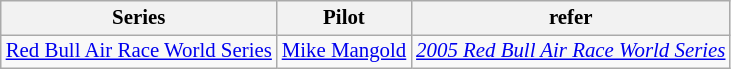<table class="wikitable" style="font-size: 87%;">
<tr>
<th>Series</th>
<th>Pilot</th>
<th>refer</th>
</tr>
<tr>
<td><a href='#'>Red Bull Air Race World Series</a></td>
<td> <a href='#'>Mike Mangold</a></td>
<td><em><a href='#'>2005 Red Bull Air Race World Series</a></em></td>
</tr>
</table>
